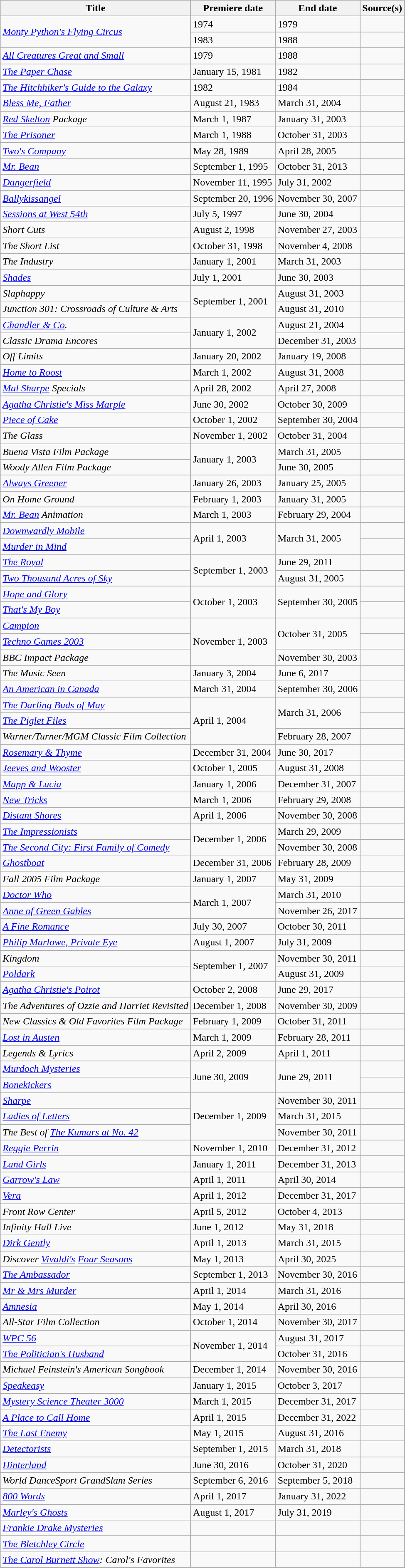<table class="wikitable sortable">
<tr>
<th>Title</th>
<th>Premiere date</th>
<th>End date</th>
<th>Source(s)</th>
</tr>
<tr>
<td rowspan="2"><em><a href='#'>Monty Python's Flying Circus</a></em></td>
<td>1974</td>
<td>1979</td>
<td></td>
</tr>
<tr>
<td>1983</td>
<td>1988</td>
<td></td>
</tr>
<tr>
<td><em><a href='#'>All Creatures Great and Small</a></em></td>
<td>1979</td>
<td>1988</td>
<td></td>
</tr>
<tr>
<td><em><a href='#'>The Paper Chase</a></em></td>
<td>January 15, 1981</td>
<td>1982</td>
<td></td>
</tr>
<tr>
<td><em><a href='#'>The Hitchhiker's Guide to the Galaxy</a></em></td>
<td>1982</td>
<td>1984</td>
<td></td>
</tr>
<tr>
<td><em><a href='#'>Bless Me, Father</a></em></td>
<td>August 21, 1983</td>
<td>March 31, 2004</td>
<td></td>
</tr>
<tr>
<td><em><a href='#'>Red Skelton</a> Package</em></td>
<td>March 1, 1987</td>
<td>January 31, 2003</td>
<td></td>
</tr>
<tr>
<td><em><a href='#'>The Prisoner</a></em></td>
<td>March 1, 1988</td>
<td>October 31, 2003</td>
<td></td>
</tr>
<tr>
<td><em><a href='#'>Two's Company</a></em></td>
<td>May 28, 1989</td>
<td>April 28, 2005</td>
<td></td>
</tr>
<tr>
<td><em><a href='#'>Mr. Bean</a></em></td>
<td>September 1, 1995</td>
<td>October 31, 2013</td>
<td></td>
</tr>
<tr>
<td><em><a href='#'>Dangerfield</a></em></td>
<td>November 11, 1995</td>
<td>July 31, 2002</td>
<td></td>
</tr>
<tr>
<td><em><a href='#'>Ballykissangel</a></em></td>
<td>September 20, 1996</td>
<td>November 30, 2007</td>
<td></td>
</tr>
<tr>
<td><em><a href='#'>Sessions at West 54th</a></em></td>
<td>July 5, 1997</td>
<td>June 30, 2004</td>
<td></td>
</tr>
<tr>
<td><em>Short Cuts</em></td>
<td>August 2, 1998</td>
<td>November 27, 2003</td>
<td></td>
</tr>
<tr>
<td><em>The Short List</em></td>
<td>October 31, 1998</td>
<td>November 4, 2008</td>
<td></td>
</tr>
<tr>
<td><em>The Industry</em></td>
<td>January 1, 2001</td>
<td>March 31, 2003</td>
<td></td>
</tr>
<tr>
<td><em><a href='#'>Shades</a></em></td>
<td>July 1, 2001</td>
<td>June 30, 2003</td>
<td></td>
</tr>
<tr>
<td><em>Slaphappy</em></td>
<td rowspan="2">September 1, 2001</td>
<td>August 31, 2003</td>
<td></td>
</tr>
<tr>
<td><em>Junction 301: Crossroads of Culture & Arts</em></td>
<td>August 31, 2010</td>
<td></td>
</tr>
<tr>
<td><em><a href='#'>Chandler & Co</a>.</em></td>
<td rowspan="2">January 1, 2002</td>
<td>August 21, 2004</td>
<td></td>
</tr>
<tr>
<td><em>Classic Drama Encores</em></td>
<td>December 31, 2003</td>
<td></td>
</tr>
<tr>
<td><em>Off Limits</em></td>
<td>January 20, 2002</td>
<td>January 19, 2008</td>
<td></td>
</tr>
<tr>
<td><em><a href='#'>Home to Roost</a></em></td>
<td>March 1, 2002</td>
<td>August 31, 2008</td>
<td></td>
</tr>
<tr>
<td><em><a href='#'>Mal Sharpe</a> Specials</em></td>
<td>April 28, 2002</td>
<td>April 27, 2008</td>
<td></td>
</tr>
<tr>
<td><em><a href='#'>Agatha Christie's Miss Marple</a></em></td>
<td>June 30, 2002</td>
<td>October 30, 2009</td>
<td></td>
</tr>
<tr>
<td><em><a href='#'>Piece of Cake</a></em></td>
<td>October 1, 2002</td>
<td>September 30, 2004</td>
<td></td>
</tr>
<tr>
<td><em>The Glass</em></td>
<td>November 1, 2002</td>
<td>October 31, 2004</td>
<td></td>
</tr>
<tr>
<td><em>Buena Vista Film Package</em></td>
<td rowspan="2">January 1, 2003</td>
<td>March 31, 2005</td>
<td></td>
</tr>
<tr>
<td><em>Woody Allen Film Package</em></td>
<td>June 30, 2005</td>
<td></td>
</tr>
<tr>
<td><em><a href='#'>Always Greener</a></em></td>
<td>January 26, 2003</td>
<td>January 25, 2005</td>
<td></td>
</tr>
<tr>
<td><em>On Home Ground</em></td>
<td>February 1, 2003</td>
<td>January 31, 2005</td>
<td></td>
</tr>
<tr>
<td><em><a href='#'>Mr. Bean</a> Animation</em></td>
<td>March 1, 2003</td>
<td>February 29, 2004</td>
<td></td>
</tr>
<tr>
<td><em><a href='#'>Downwardly Mobile</a></em></td>
<td rowspan="2">April 1, 2003</td>
<td rowspan="2">March 31, 2005</td>
<td></td>
</tr>
<tr>
<td><em><a href='#'>Murder in Mind</a></em></td>
<td></td>
</tr>
<tr>
<td><em><a href='#'>The Royal</a></em></td>
<td rowspan="2">September 1, 2003</td>
<td>June 29, 2011</td>
<td></td>
</tr>
<tr>
<td><em><a href='#'>Two Thousand Acres of Sky</a></em></td>
<td>August 31, 2005</td>
<td></td>
</tr>
<tr>
<td><em><a href='#'>Hope and Glory</a></em></td>
<td rowspan="2">October 1, 2003</td>
<td rowspan="2">September 30, 2005</td>
<td></td>
</tr>
<tr>
<td><em><a href='#'>That's My Boy</a></em></td>
<td></td>
</tr>
<tr>
<td><em><a href='#'>Campion</a></em></td>
<td rowspan="3">November 1, 2003</td>
<td rowspan="2">October 31, 2005</td>
<td></td>
</tr>
<tr>
<td><em><a href='#'>Techno Games 2003</a></em></td>
<td></td>
</tr>
<tr>
<td><em>BBC Impact Package</em></td>
<td>November 30, 2003</td>
<td></td>
</tr>
<tr>
<td><em>The Music Seen</em></td>
<td>January 3, 2004</td>
<td>June 6, 2017</td>
<td></td>
</tr>
<tr>
<td><em><a href='#'>An American in Canada</a></em></td>
<td>March 31, 2004</td>
<td>September 30, 2006</td>
<td></td>
</tr>
<tr>
<td><em><a href='#'>The Darling Buds of May</a></em></td>
<td rowspan="3">April 1, 2004</td>
<td rowspan="2">March 31, 2006</td>
<td></td>
</tr>
<tr>
<td><em><a href='#'>The Piglet Files</a></em></td>
<td></td>
</tr>
<tr>
<td><em>Warner/Turner/MGM Classic Film Collection</em></td>
<td>February 28, 2007</td>
<td></td>
</tr>
<tr>
<td><em><a href='#'>Rosemary & Thyme</a></em></td>
<td>December 31, 2004</td>
<td>June 30, 2017</td>
<td></td>
</tr>
<tr>
<td><em><a href='#'>Jeeves and Wooster</a></em></td>
<td>October 1, 2005</td>
<td>August 31, 2008</td>
<td></td>
</tr>
<tr>
<td><em><a href='#'>Mapp & Lucia</a></em></td>
<td>January 1, 2006</td>
<td>December 31, 2007</td>
<td></td>
</tr>
<tr>
<td><em><a href='#'>New Tricks</a></em></td>
<td>March 1, 2006</td>
<td>February 29, 2008</td>
<td></td>
</tr>
<tr>
<td><em><a href='#'>Distant Shores</a></em></td>
<td>April 1, 2006</td>
<td>November 30, 2008</td>
<td></td>
</tr>
<tr>
<td><em><a href='#'>The Impressionists</a></em></td>
<td rowspan="2">December 1, 2006</td>
<td>March 29, 2009</td>
<td></td>
</tr>
<tr>
<td><em><a href='#'>The Second City: First Family of Comedy</a></em></td>
<td>November 30, 2008</td>
<td></td>
</tr>
<tr>
<td><em><a href='#'>Ghostboat</a></em></td>
<td>December 31, 2006</td>
<td>February 28, 2009</td>
<td></td>
</tr>
<tr>
<td><em>Fall 2005 Film Package</em></td>
<td>January 1, 2007</td>
<td>May 31, 2009</td>
<td></td>
</tr>
<tr>
<td><em><a href='#'>Doctor Who</a></em></td>
<td rowspan="2">March 1, 2007</td>
<td>March 31, 2010</td>
<td></td>
</tr>
<tr>
<td><em><a href='#'>Anne of Green Gables</a></em></td>
<td>November 26, 2017</td>
<td></td>
</tr>
<tr>
<td><em><a href='#'>A Fine Romance</a></em></td>
<td>July 30, 2007</td>
<td>October 30, 2011</td>
<td></td>
</tr>
<tr>
<td><em><a href='#'>Philip Marlowe, Private Eye</a></em></td>
<td>August 1, 2007</td>
<td>July 31, 2009</td>
<td></td>
</tr>
<tr>
<td><em>Kingdom</em></td>
<td rowspan="2">September 1, 2007</td>
<td>November 30, 2011</td>
<td></td>
</tr>
<tr>
<td><em><a href='#'>Poldark</a></em></td>
<td>August 31, 2009</td>
<td></td>
</tr>
<tr>
<td><em><a href='#'>Agatha Christie's Poirot</a></em></td>
<td>October 2, 2008</td>
<td>June 29, 2017</td>
<td></td>
</tr>
<tr>
<td><em>The Adventures of Ozzie and Harriet Revisited</em></td>
<td>December 1, 2008</td>
<td>November 30, 2009</td>
<td></td>
</tr>
<tr>
<td><em>New Classics & Old Favorites Film Package</em></td>
<td>February 1, 2009</td>
<td>October 31, 2011</td>
<td></td>
</tr>
<tr>
<td><em><a href='#'>Lost in Austen</a></em></td>
<td>March 1, 2009</td>
<td>February 28, 2011</td>
<td></td>
</tr>
<tr>
<td><em>Legends & Lyrics</em></td>
<td>April 2, 2009</td>
<td>April 1, 2011</td>
<td></td>
</tr>
<tr>
<td><em><a href='#'>Murdoch Mysteries</a></em></td>
<td rowspan="2">June 30, 2009</td>
<td rowspan="2">June 29, 2011</td>
<td></td>
</tr>
<tr>
<td><em><a href='#'>Bonekickers</a></em></td>
<td></td>
</tr>
<tr>
<td><em><a href='#'>Sharpe</a></em></td>
<td rowspan="3">December 1, 2009</td>
<td>November 30, 2011</td>
<td></td>
</tr>
<tr>
<td><em><a href='#'>Ladies of Letters</a></em></td>
<td>March 31, 2015</td>
<td></td>
</tr>
<tr>
<td><em>The Best of <a href='#'>The Kumars at No. 42</a></em></td>
<td>November 30, 2011</td>
<td></td>
</tr>
<tr>
<td><em><a href='#'>Reggie Perrin</a></em></td>
<td>November 1, 2010</td>
<td>December 31, 2012</td>
<td></td>
</tr>
<tr>
<td><em><a href='#'>Land Girls</a></em></td>
<td>January 1, 2011</td>
<td>December 31, 2013</td>
<td></td>
</tr>
<tr>
<td><em><a href='#'>Garrow's Law</a></em></td>
<td>April 1, 2011</td>
<td>April 30, 2014</td>
<td></td>
</tr>
<tr>
<td><em><a href='#'>Vera</a></em></td>
<td>April 1, 2012</td>
<td>December 31, 2017</td>
<td></td>
</tr>
<tr>
<td><em>Front Row Center</em></td>
<td>April 5, 2012</td>
<td>October 4, 2013</td>
<td></td>
</tr>
<tr>
<td><em>Infinity Hall Live</em></td>
<td>June 1, 2012</td>
<td>May 31, 2018</td>
<td></td>
</tr>
<tr>
<td><em><a href='#'>Dirk Gently</a></em></td>
<td>April 1, 2013</td>
<td>March 31, 2015</td>
<td></td>
</tr>
<tr>
<td><em>Discover <a href='#'>Vivaldi's</a> <a href='#'>Four Seasons</a></em></td>
<td>May 1, 2013</td>
<td>April 30, 2025</td>
<td></td>
</tr>
<tr>
<td><em><a href='#'>The Ambassador</a></em></td>
<td>September 1, 2013</td>
<td>November 30, 2016</td>
<td></td>
</tr>
<tr>
<td><em><a href='#'>Mr & Mrs Murder</a></em></td>
<td>April 1, 2014</td>
<td>March 31, 2016</td>
<td></td>
</tr>
<tr>
<td><em><a href='#'>Amnesia</a></em></td>
<td>May 1, 2014</td>
<td>April 30, 2016</td>
<td></td>
</tr>
<tr>
<td><em>All-Star Film Collection</em></td>
<td>October 1, 2014</td>
<td>November 30, 2017</td>
<td></td>
</tr>
<tr>
<td><em><a href='#'>WPC 56</a></em></td>
<td rowspan="2">November 1, 2014</td>
<td>August 31, 2017</td>
<td></td>
</tr>
<tr>
<td><em><a href='#'>The Politician's Husband</a></em></td>
<td>October 31, 2016</td>
<td></td>
</tr>
<tr>
<td><em>Michael Feinstein's American Songbook</em></td>
<td>December 1, 2014</td>
<td>November 30, 2016</td>
<td></td>
</tr>
<tr>
<td><em><a href='#'>Speakeasy</a></em></td>
<td>January 1, 2015</td>
<td>October 3, 2017</td>
<td></td>
</tr>
<tr>
<td><em><a href='#'>Mystery Science Theater 3000</a></em></td>
<td>March 1, 2015</td>
<td>December 31, 2017</td>
<td></td>
</tr>
<tr>
<td><em><a href='#'>A Place to Call Home</a></em></td>
<td>April 1, 2015</td>
<td>December 31, 2022</td>
<td></td>
</tr>
<tr>
<td><em><a href='#'>The Last Enemy</a></em></td>
<td>May 1, 2015</td>
<td>August 31, 2016</td>
<td></td>
</tr>
<tr>
<td><em><a href='#'>Detectorists</a></em></td>
<td>September 1, 2015</td>
<td>March 31, 2018</td>
<td></td>
</tr>
<tr>
<td><em><a href='#'>Hinterland</a></em></td>
<td>June 30, 2016</td>
<td>October 31, 2020</td>
<td></td>
</tr>
<tr>
<td><em>World DanceSport GrandSlam Series</em></td>
<td>September 6, 2016</td>
<td>September 5, 2018</td>
<td></td>
</tr>
<tr>
<td><em><a href='#'>800 Words</a></em></td>
<td>April 1, 2017</td>
<td>January 31, 2022</td>
<td></td>
</tr>
<tr>
<td><em><a href='#'>Marley's Ghosts</a></em></td>
<td>August 1, 2017</td>
<td>July 31, 2019</td>
<td></td>
</tr>
<tr>
<td><em><a href='#'>Frankie Drake Mysteries</a></em></td>
<td></td>
<td></td>
<td></td>
</tr>
<tr>
<td><em><a href='#'>The Bletchley Circle</a></em></td>
<td></td>
<td></td>
<td></td>
</tr>
<tr>
<td><em><a href='#'>The Carol Burnett Show</a>: Carol's Favorites</em></td>
<td></td>
<td></td>
<td></td>
</tr>
</table>
